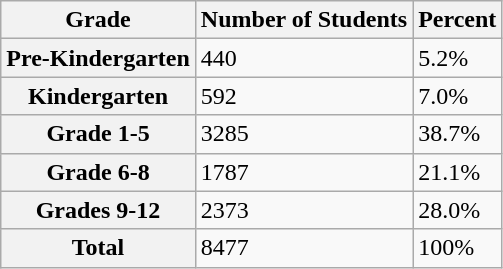<table class="wikitable">
<tr>
<th>Grade</th>
<th>Number of Students</th>
<th>Percent</th>
</tr>
<tr>
<th>Pre-Kindergarten</th>
<td>440</td>
<td>5.2%</td>
</tr>
<tr>
<th>Kindergarten</th>
<td>592</td>
<td>7.0%</td>
</tr>
<tr>
<th>Grade 1-5</th>
<td>3285</td>
<td>38.7%</td>
</tr>
<tr>
<th>Grade 6-8</th>
<td>1787</td>
<td>21.1%</td>
</tr>
<tr>
<th>Grades 9-12</th>
<td>2373</td>
<td>28.0%</td>
</tr>
<tr>
<th>Total</th>
<td>8477</td>
<td>100%</td>
</tr>
</table>
